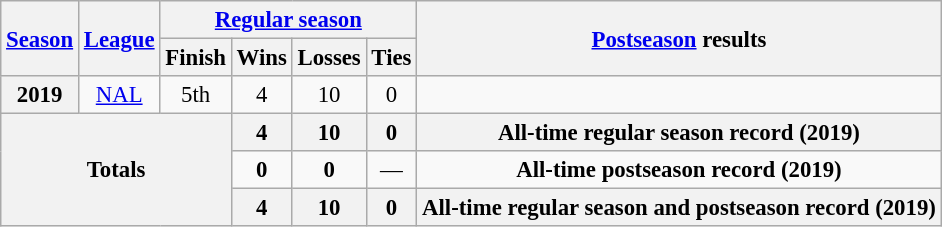<table class="wikitable" style="text-align:center; font-size: 95%;">
<tr>
<th rowspan="2"><a href='#'>Season</a></th>
<th rowspan="2"><a href='#'>League</a></th>
<th colspan="4"><a href='#'>Regular season</a></th>
<th rowspan="2"><a href='#'>Postseason</a> results</th>
</tr>
<tr>
<th>Finish</th>
<th>Wins</th>
<th>Losses</th>
<th>Ties</th>
</tr>
<tr>
<th>2019</th>
<td><a href='#'>NAL</a></td>
<td>5th</td>
<td>4</td>
<td>10</td>
<td>0</td>
<td align="left"></td>
</tr>
<tr>
<th rowspan="3" colspan="3">Totals</th>
<th>4</th>
<th>10</th>
<th>0</th>
<th>All-time regular season record (2019)</th>
</tr>
<tr>
<td><strong>0</strong></td>
<td><strong>0</strong></td>
<td>—</td>
<td><strong>All-time postseason record (2019)</strong></td>
</tr>
<tr>
<th>4</th>
<th>10</th>
<th>0</th>
<th>All-time regular season and postseason record (2019)</th>
</tr>
</table>
